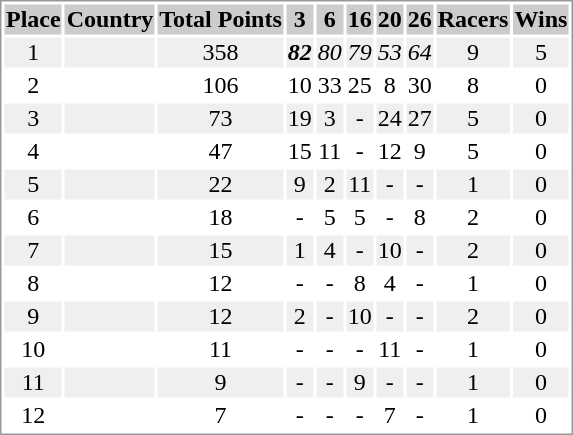<table border="0" style="border: 1px solid #999; background-color:#FFFFFF; text-align:center">
<tr align="center" bgcolor="#CCCCCC">
<th>Place</th>
<th>Country</th>
<th>Total Points</th>
<th>3</th>
<th>6</th>
<th>16</th>
<th>20</th>
<th>26</th>
<th>Racers</th>
<th>Wins</th>
</tr>
<tr bgcolor="#EFEFEF">
<td>1</td>
<td align="left"></td>
<td>358</td>
<td><strong><em>82</em></strong></td>
<td><em>80</em></td>
<td><em>79</em></td>
<td><em>53</em></td>
<td><em>64</em></td>
<td>9</td>
<td>5</td>
</tr>
<tr>
<td>2</td>
<td align="left"></td>
<td>106</td>
<td>10</td>
<td>33</td>
<td>25</td>
<td>8</td>
<td>30</td>
<td>8</td>
<td>0</td>
</tr>
<tr bgcolor="#EFEFEF">
<td>3</td>
<td align="left"></td>
<td>73</td>
<td>19</td>
<td>3</td>
<td>-</td>
<td>24</td>
<td>27</td>
<td>5</td>
<td>0</td>
</tr>
<tr>
<td>4</td>
<td align="left"></td>
<td>47</td>
<td>15</td>
<td>11</td>
<td>-</td>
<td>12</td>
<td>9</td>
<td>5</td>
<td>0</td>
</tr>
<tr bgcolor="#EFEFEF">
<td>5</td>
<td align="left"></td>
<td>22</td>
<td>9</td>
<td>2</td>
<td>11</td>
<td>-</td>
<td>-</td>
<td>1</td>
<td>0</td>
</tr>
<tr>
<td>6</td>
<td align="left"></td>
<td>18</td>
<td>-</td>
<td>5</td>
<td>5</td>
<td>-</td>
<td>8</td>
<td>2</td>
<td>0</td>
</tr>
<tr bgcolor="#EFEFEF">
<td>7</td>
<td align="left"></td>
<td>15</td>
<td>1</td>
<td>4</td>
<td>-</td>
<td>10</td>
<td>-</td>
<td>2</td>
<td>0</td>
</tr>
<tr>
<td>8</td>
<td align="left"></td>
<td>12</td>
<td>-</td>
<td>-</td>
<td>8</td>
<td>4</td>
<td>-</td>
<td>1</td>
<td>0</td>
</tr>
<tr bgcolor="#EFEFEF">
<td>9</td>
<td align="left"></td>
<td>12</td>
<td>2</td>
<td>-</td>
<td>10</td>
<td>-</td>
<td>-</td>
<td>2</td>
<td>0</td>
</tr>
<tr>
<td>10</td>
<td align="left"></td>
<td>11</td>
<td>-</td>
<td>-</td>
<td>-</td>
<td>11</td>
<td>-</td>
<td>1</td>
<td>0</td>
</tr>
<tr bgcolor="#EFEFEF">
<td>11</td>
<td align="left"></td>
<td>9</td>
<td>-</td>
<td>-</td>
<td>9</td>
<td>-</td>
<td>-</td>
<td>1</td>
<td>0</td>
</tr>
<tr>
<td>12</td>
<td align="left"></td>
<td>7</td>
<td>-</td>
<td>-</td>
<td>-</td>
<td>7</td>
<td>-</td>
<td>1</td>
<td>0</td>
</tr>
</table>
